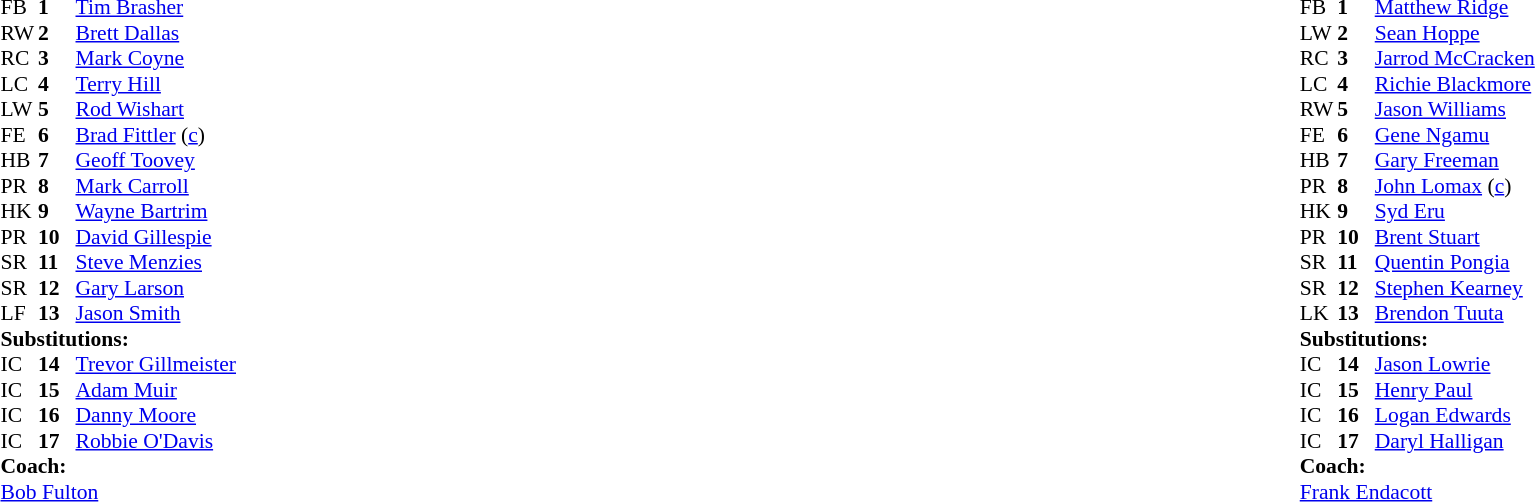<table width="100%">
<tr>
<td valign="top" width="50%"><br><table style="font-size: 90%" cellspacing="0" cellpadding="0">
<tr>
<th width="25"></th>
<th width="25"></th>
</tr>
<tr>
<td>FB</td>
<td><strong>1</strong></td>
<td><a href='#'>Tim Brasher</a></td>
</tr>
<tr>
<td>RW</td>
<td><strong>2</strong></td>
<td><a href='#'>Brett Dallas</a></td>
</tr>
<tr>
<td>RC</td>
<td><strong>3</strong></td>
<td><a href='#'>Mark Coyne</a></td>
</tr>
<tr>
<td>LC</td>
<td><strong>4</strong></td>
<td><a href='#'>Terry Hill</a></td>
</tr>
<tr>
<td>LW</td>
<td><strong>5</strong></td>
<td><a href='#'>Rod Wishart</a></td>
</tr>
<tr>
<td>FE</td>
<td><strong>6</strong></td>
<td><a href='#'>Brad Fittler</a> (<a href='#'>c</a>)</td>
</tr>
<tr>
<td>HB</td>
<td><strong>7</strong></td>
<td><a href='#'>Geoff Toovey</a></td>
</tr>
<tr>
<td>PR</td>
<td><strong>8</strong></td>
<td><a href='#'>Mark Carroll</a></td>
</tr>
<tr>
<td>HK</td>
<td><strong>9</strong></td>
<td><a href='#'>Wayne Bartrim</a></td>
</tr>
<tr>
<td>PR</td>
<td><strong>10</strong></td>
<td><a href='#'>David Gillespie</a></td>
</tr>
<tr>
<td>SR</td>
<td><strong>11</strong></td>
<td><a href='#'>Steve Menzies</a></td>
</tr>
<tr>
<td>SR</td>
<td><strong>12</strong></td>
<td><a href='#'>Gary Larson</a></td>
</tr>
<tr>
<td>LF</td>
<td><strong>13</strong></td>
<td><a href='#'>Jason Smith</a></td>
</tr>
<tr>
<td colspan=3><strong>Substitutions:</strong></td>
</tr>
<tr>
<td>IC</td>
<td><strong>14</strong></td>
<td><a href='#'>Trevor Gillmeister</a></td>
</tr>
<tr>
<td>IC</td>
<td><strong>15</strong></td>
<td><a href='#'>Adam Muir</a></td>
</tr>
<tr>
<td>IC</td>
<td><strong>16</strong></td>
<td><a href='#'>Danny Moore</a></td>
</tr>
<tr>
<td>IC</td>
<td><strong>17</strong></td>
<td><a href='#'>Robbie O'Davis</a></td>
</tr>
<tr>
<td colspan=3><strong>Coach:</strong></td>
</tr>
<tr>
<td colspan="4"> <a href='#'>Bob Fulton</a></td>
</tr>
</table>
</td>
<td valign="top" width="50%"><br><table style="font-size: 90%" cellspacing="0" cellpadding="0" align="center">
<tr>
<th width="25"></th>
<th width="25"></th>
</tr>
<tr>
<td>FB</td>
<td><strong>1</strong></td>
<td><a href='#'>Matthew Ridge</a></td>
</tr>
<tr>
<td>LW</td>
<td><strong>2</strong></td>
<td><a href='#'>Sean Hoppe</a></td>
</tr>
<tr>
<td>RC</td>
<td><strong>3</strong></td>
<td><a href='#'>Jarrod McCracken</a></td>
</tr>
<tr>
<td>LC</td>
<td><strong>4</strong></td>
<td><a href='#'>Richie Blackmore</a></td>
</tr>
<tr>
<td>RW</td>
<td><strong>5</strong></td>
<td><a href='#'>Jason Williams</a></td>
</tr>
<tr>
<td>FE</td>
<td><strong>6</strong></td>
<td><a href='#'>Gene Ngamu</a></td>
</tr>
<tr>
<td>HB</td>
<td><strong>7</strong></td>
<td><a href='#'>Gary Freeman</a></td>
</tr>
<tr>
<td>PR</td>
<td><strong>8</strong></td>
<td><a href='#'>John Lomax</a> (<a href='#'>c</a>)</td>
</tr>
<tr>
<td>HK</td>
<td><strong>9</strong></td>
<td><a href='#'>Syd Eru</a></td>
</tr>
<tr>
<td>PR</td>
<td><strong>10</strong></td>
<td><a href='#'>Brent Stuart</a></td>
</tr>
<tr>
<td>SR</td>
<td><strong>11</strong></td>
<td><a href='#'>Quentin Pongia</a></td>
</tr>
<tr>
<td>SR</td>
<td><strong>12</strong></td>
<td><a href='#'>Stephen Kearney</a></td>
</tr>
<tr>
<td>LK</td>
<td><strong>13</strong></td>
<td><a href='#'>Brendon Tuuta</a></td>
</tr>
<tr>
<td colspan=3><strong>Substitutions:</strong></td>
</tr>
<tr>
<td>IC</td>
<td><strong>14</strong></td>
<td><a href='#'>Jason Lowrie</a></td>
</tr>
<tr>
<td>IC</td>
<td><strong>15</strong></td>
<td><a href='#'>Henry Paul</a></td>
</tr>
<tr>
<td>IC</td>
<td><strong>16</strong></td>
<td><a href='#'>Logan Edwards</a></td>
</tr>
<tr>
<td>IC</td>
<td><strong>17</strong></td>
<td><a href='#'>Daryl Halligan</a></td>
</tr>
<tr>
<td colspan=3><strong>Coach:</strong></td>
</tr>
<tr>
<td colspan="4"> <a href='#'>Frank Endacott</a></td>
</tr>
</table>
</td>
</tr>
</table>
